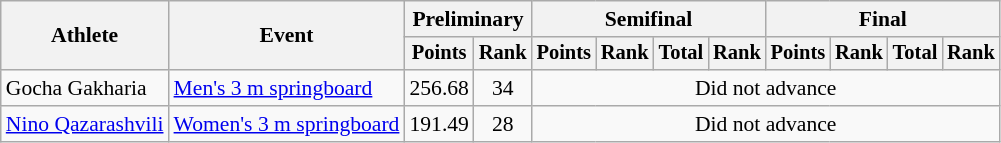<table class=wikitable style=font-size:90%;text-align:center>
<tr>
<th rowspan=2>Athlete</th>
<th rowspan=2>Event</th>
<th colspan=2>Preliminary</th>
<th colspan=4>Semifinal</th>
<th colspan=4>Final</th>
</tr>
<tr style=font-size:95%>
<th>Points</th>
<th>Rank</th>
<th>Points</th>
<th>Rank</th>
<th>Total</th>
<th>Rank</th>
<th>Points</th>
<th>Rank</th>
<th>Total</th>
<th>Rank</th>
</tr>
<tr>
<td align=left>Gocha Gakharia</td>
<td align=left><a href='#'>Men's 3 m springboard</a></td>
<td>256.68</td>
<td>34</td>
<td colspan=8>Did not advance</td>
</tr>
<tr>
<td align=left><a href='#'>Nino Qazarashvili</a></td>
<td align=left><a href='#'>Women's 3 m springboard</a></td>
<td>191.49</td>
<td>28</td>
<td colspan=8>Did not advance</td>
</tr>
</table>
